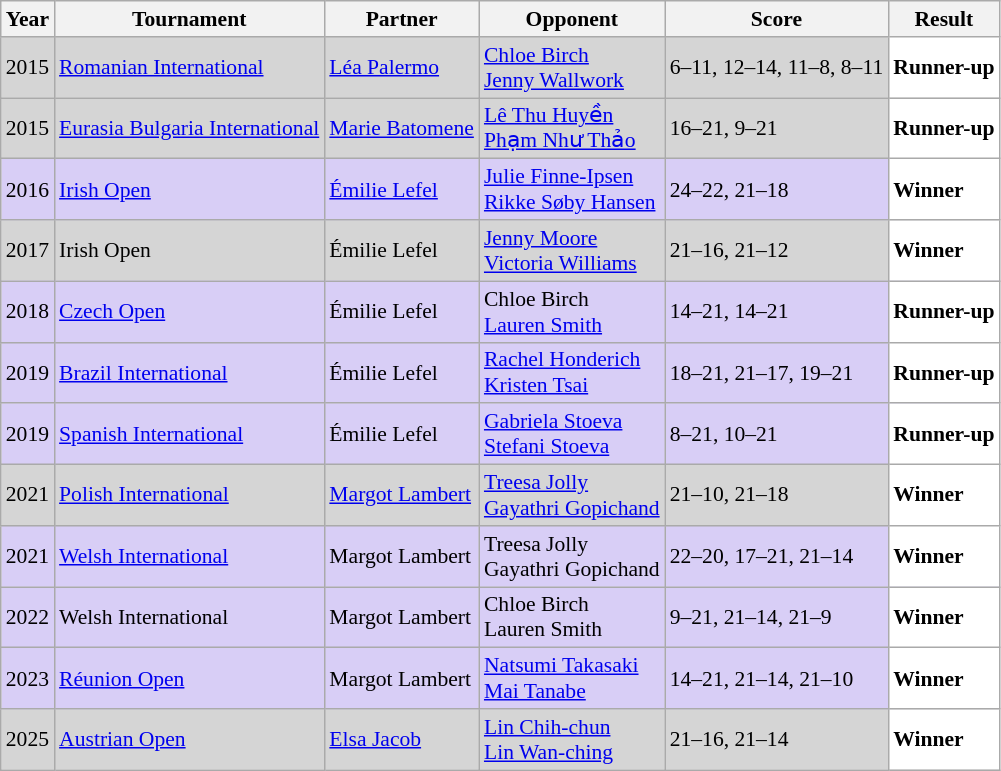<table class="sortable wikitable" style="font-size: 90%;">
<tr>
<th>Year</th>
<th>Tournament</th>
<th>Partner</th>
<th>Opponent</th>
<th>Score</th>
<th>Result</th>
</tr>
<tr style="background:#D5D5D5">
<td align="center">2015</td>
<td align="left"><a href='#'>Romanian International</a></td>
<td align="left"> <a href='#'>Léa Palermo</a></td>
<td align="left"> <a href='#'>Chloe Birch</a><br> <a href='#'>Jenny Wallwork</a></td>
<td align="left">6–11, 12–14, 11–8, 8–11</td>
<td style="text-align:left; background:white"> <strong>Runner-up</strong></td>
</tr>
<tr style="background:#D5D5D5">
<td align="center">2015</td>
<td align="left"><a href='#'>Eurasia Bulgaria International</a></td>
<td align="left"> <a href='#'>Marie Batomene</a></td>
<td align="left"> <a href='#'>Lê Thu Huyền</a><br> <a href='#'>Phạm Như Thảo</a></td>
<td align="left">16–21, 9–21</td>
<td style="text-align:left; background:white"> <strong>Runner-up</strong></td>
</tr>
<tr style="background:#D8CEF6">
<td align="center">2016</td>
<td align="left"><a href='#'>Irish Open</a></td>
<td align="left"> <a href='#'>Émilie Lefel</a></td>
<td align="left"> <a href='#'>Julie Finne-Ipsen</a><br> <a href='#'>Rikke Søby Hansen</a></td>
<td align="left">24–22, 21–18</td>
<td style="text-align:left; background:white"> <strong>Winner</strong></td>
</tr>
<tr style="background:#D5D5D5">
<td align="center">2017</td>
<td align="left">Irish Open</td>
<td align="left"> Émilie Lefel</td>
<td align="left"> <a href='#'>Jenny Moore</a><br> <a href='#'>Victoria Williams</a></td>
<td align="left">21–16, 21–12</td>
<td style="text-align:left; background:white"> <strong>Winner</strong></td>
</tr>
<tr style="background:#D8CEF6">
<td align="center">2018</td>
<td align="left"><a href='#'>Czech Open</a></td>
<td align="left"> Émilie Lefel</td>
<td align="left"> Chloe Birch<br> <a href='#'>Lauren Smith</a></td>
<td align="left">14–21, 14–21</td>
<td style="text-align:left; background:white"> <strong>Runner-up</strong></td>
</tr>
<tr style="background:#D8CEF6">
<td align="center">2019</td>
<td align="left"><a href='#'>Brazil International</a></td>
<td align="left"> Émilie Lefel</td>
<td align="left"> <a href='#'>Rachel Honderich</a><br> <a href='#'>Kristen Tsai</a></td>
<td align="left">18–21, 21–17, 19–21</td>
<td style="text-align:left; background:white"> <strong>Runner-up</strong></td>
</tr>
<tr style="background:#D8CEF6">
<td align="center">2019</td>
<td align="left"><a href='#'>Spanish International</a></td>
<td align="left"> Émilie Lefel</td>
<td align="left"> <a href='#'>Gabriela Stoeva</a><br> <a href='#'>Stefani Stoeva</a></td>
<td align="left">8–21, 10–21</td>
<td style="text-align:left; background:white"> <strong>Runner-up</strong></td>
</tr>
<tr style="background:#D5D5D5">
<td align="center">2021</td>
<td align="left"><a href='#'>Polish International</a></td>
<td align="left"> <a href='#'>Margot Lambert</a></td>
<td align="left"> <a href='#'>Treesa Jolly</a><br> <a href='#'>Gayathri Gopichand</a></td>
<td align="left">21–10, 21–18</td>
<td style="text-align:left; background:white"> <strong>Winner</strong></td>
</tr>
<tr style="background:#D8CEF6">
<td align="center">2021</td>
<td align="left"><a href='#'>Welsh International</a></td>
<td align="left"> Margot Lambert</td>
<td align="left"> Treesa Jolly<br> Gayathri Gopichand</td>
<td align="left">22–20, 17–21, 21–14</td>
<td style="text-align:left; background:white"> <strong>Winner</strong></td>
</tr>
<tr style="background:#D8CEF6">
<td align="center">2022</td>
<td align="left">Welsh International</td>
<td align="left"> Margot Lambert</td>
<td align="left"> Chloe Birch<br> Lauren Smith</td>
<td align="left">9–21, 21–14, 21–9</td>
<td style="text-align:left; background:white"> <strong>Winner</strong></td>
</tr>
<tr style="background:#D8CEF6">
<td align="center">2023</td>
<td align="left"><a href='#'>Réunion Open</a></td>
<td align="left"> Margot Lambert</td>
<td align="left"> <a href='#'>Natsumi Takasaki</a><br> <a href='#'>Mai Tanabe</a></td>
<td align="left">14–21, 21–14, 21–10</td>
<td style="text-align:left; background:white"> <strong>Winner</strong></td>
</tr>
<tr style="background:#D5D5D5">
<td align="center">2025</td>
<td align="left"><a href='#'>Austrian Open</a></td>
<td align="left"> <a href='#'>Elsa Jacob</a></td>
<td align="left"> <a href='#'>Lin Chih-chun</a><br> <a href='#'>Lin Wan-ching</a></td>
<td align="left">21–16, 21–14</td>
<td style="text-align:left; background:white"> <strong>Winner</strong></td>
</tr>
</table>
